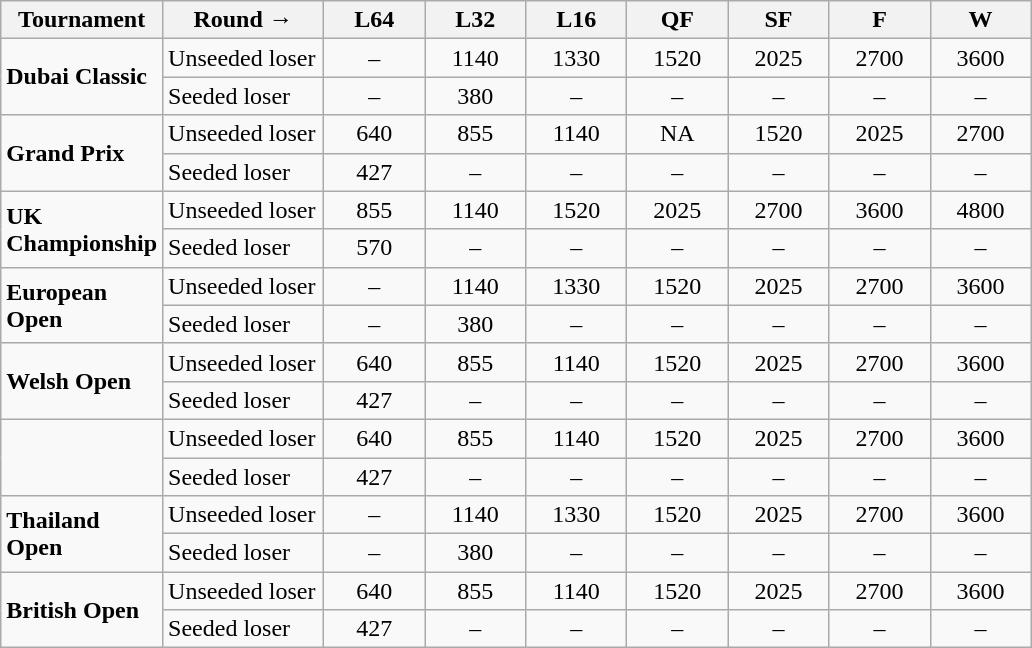<table class="wikitable" style="font-size: 100%; text-align:center">
<tr>
<th width=100>Tournament</th>
<th width=100>Round →</th>
<th width=60><strong>L64</strong></th>
<th width=60><strong>L32</strong></th>
<th width=60><strong>L16</strong></th>
<th width=60><strong>QF</strong></th>
<th width=60><strong>SF</strong></th>
<th width=60><strong>F</strong></th>
<th width=60><strong>W</strong></th>
</tr>
<tr>
<td rowspan="2" align="left"><strong>Dubai Classic</strong></td>
<td align="left">Unseeded loser</td>
<td>–</td>
<td>1140</td>
<td>1330</td>
<td>1520</td>
<td>2025</td>
<td>2700</td>
<td>3600</td>
</tr>
<tr>
<td align="left">Seeded loser</td>
<td>–</td>
<td>380</td>
<td>–</td>
<td>–</td>
<td>–</td>
<td>–</td>
<td>–</td>
</tr>
<tr>
<td rowspan="2" align="left"><strong>Grand Prix</strong></td>
<td align="left">Unseeded loser</td>
<td>640</td>
<td>855</td>
<td>1140</td>
<td>NA</td>
<td>1520</td>
<td>2025</td>
<td>2700</td>
</tr>
<tr>
<td align="left">Seeded loser</td>
<td>427</td>
<td>–</td>
<td>–</td>
<td>–</td>
<td>–</td>
<td>–</td>
<td>–</td>
</tr>
<tr>
<td rowspan="2" align="left"><strong>UK Championship</strong></td>
<td align="left">Unseeded loser</td>
<td>855</td>
<td>1140</td>
<td>1520</td>
<td>2025</td>
<td>2700</td>
<td>3600</td>
<td>4800</td>
</tr>
<tr>
<td align="left">Seeded loser</td>
<td>570</td>
<td>–</td>
<td>–</td>
<td>–</td>
<td>–</td>
<td>–</td>
<td>–</td>
</tr>
<tr>
<td rowspan="2" align="left"><strong>European Open</strong></td>
<td align="left">Unseeded loser</td>
<td>–</td>
<td>1140</td>
<td>1330</td>
<td>1520</td>
<td>2025</td>
<td>2700</td>
<td>3600</td>
</tr>
<tr>
<td align="left">Seeded loser</td>
<td>–</td>
<td>380</td>
<td>–</td>
<td>–</td>
<td>–</td>
<td>–</td>
<td>–</td>
</tr>
<tr>
<td rowspan="2" align="left"><strong>Welsh Open</strong></td>
<td align="left">Unseeded loser</td>
<td>640</td>
<td>855</td>
<td>1140</td>
<td>1520</td>
<td>2025</td>
<td>2700</td>
<td>3600</td>
</tr>
<tr>
<td align="left">Seeded loser</td>
<td>427</td>
<td>–</td>
<td>–</td>
<td>–</td>
<td>–</td>
<td>–</td>
<td>–</td>
</tr>
<tr>
<td rowspan="2" align="left"></td>
<td align="left">Unseeded loser</td>
<td>640</td>
<td>855</td>
<td>1140</td>
<td>1520</td>
<td>2025</td>
<td>2700</td>
<td>3600</td>
</tr>
<tr>
<td align="left">Seeded loser</td>
<td>427</td>
<td>–</td>
<td>–</td>
<td>–</td>
<td>–</td>
<td>–</td>
<td>–</td>
</tr>
<tr>
<td rowspan="2" align="left"><strong>Thailand Open</strong></td>
<td align="left">Unseeded loser</td>
<td>–</td>
<td>1140</td>
<td>1330</td>
<td>1520</td>
<td>2025</td>
<td>2700</td>
<td>3600</td>
</tr>
<tr>
<td align="left">Seeded loser</td>
<td>–</td>
<td>380</td>
<td>–</td>
<td>–</td>
<td>–</td>
<td>–</td>
<td>–</td>
</tr>
<tr>
<td rowspan="2" align="left"><strong>British Open</strong></td>
<td align="left">Unseeded loser</td>
<td>640</td>
<td>855</td>
<td>1140</td>
<td>1520</td>
<td>2025</td>
<td>2700</td>
<td>3600</td>
</tr>
<tr>
<td align="left">Seeded loser</td>
<td>427</td>
<td>–</td>
<td>–</td>
<td>–</td>
<td>–</td>
<td>–</td>
<td>–</td>
</tr>
</table>
